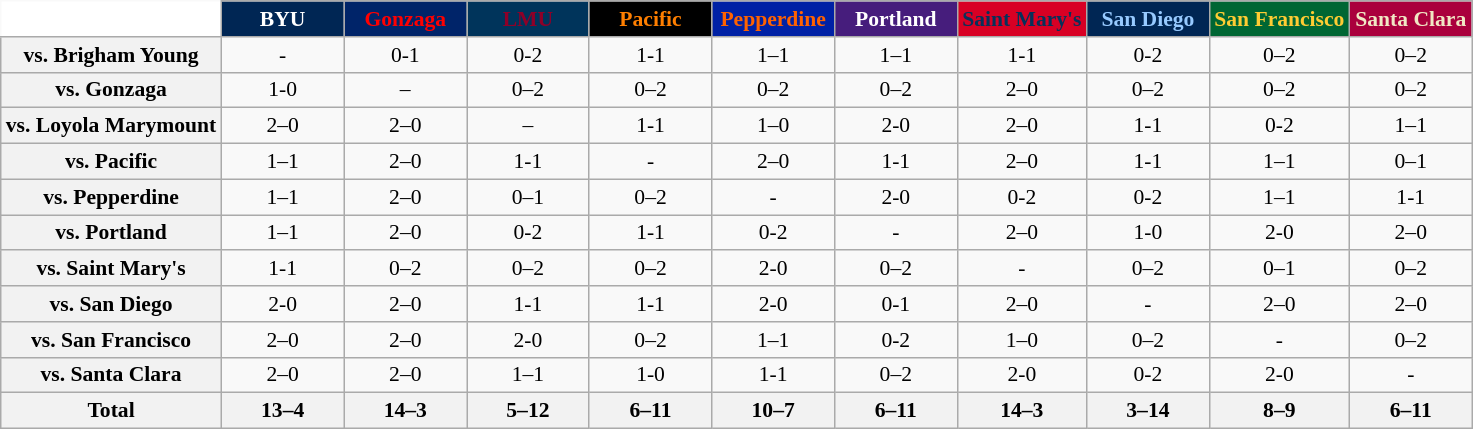<table class="wikitable" style="white-space:nowrap;font-size:90%;">
<tr>
<th colspan=1 style="background:white; border-top-style:hidden; border-left-style:hidden;"   width=75> </th>
<th style="background:#002654; color:#FFFFFF;"  width=75>BYU</th>
<th style="background:#002469; color:#FF0000;"  width=75>Gonzaga</th>
<th style="background:#00345B; color:#8E0028;"  width=75>LMU</th>
<th style="background:#000000; color:#FF7F00;"  width=75>Pacific</th>
<th style="background:#0021A5; color:#FF6200;"  width=75>Pepperdine</th>
<th style="background:#461D7C; color:#FFFFFF;"  width=75>Portland</th>
<th style="background:#D80024; color:#06315B;"  width=75>Saint Mary's</th>
<th style="background:#002654; color:#97CAFF;"  width=75>San Diego</th>
<th style="background:#006633; color:#FFCC33;"  width=75>San Francisco</th>
<th style="background:#AA003D; color:#F0E8C4;"  width=75>Santa Clara</th>
</tr>
<tr style="text-align:center;">
<th>vs. Brigham Young</th>
<td>-</td>
<td>0-1</td>
<td>0-2</td>
<td>1-1</td>
<td>1–1</td>
<td>1–1</td>
<td>1-1</td>
<td>0-2</td>
<td>0–2</td>
<td>0–2</td>
</tr>
<tr style="text-align:center;">
<th>vs. Gonzaga</th>
<td>1-0</td>
<td>–</td>
<td>0–2</td>
<td>0–2</td>
<td>0–2</td>
<td>0–2</td>
<td>2–0</td>
<td>0–2</td>
<td>0–2</td>
<td>0–2</td>
</tr>
<tr style="text-align:center;">
<th>vs. Loyola Marymount</th>
<td>2–0</td>
<td>2–0</td>
<td>–</td>
<td>1-1</td>
<td>1–0</td>
<td>2-0</td>
<td>2–0</td>
<td>1-1</td>
<td>0-2</td>
<td>1–1</td>
</tr>
<tr style="text-align:center;">
<th>vs. Pacific</th>
<td>1–1</td>
<td>2–0</td>
<td>1-1</td>
<td>-</td>
<td>2–0</td>
<td>1-1</td>
<td>2–0</td>
<td>1-1</td>
<td>1–1</td>
<td>0–1</td>
</tr>
<tr style="text-align:center;">
<th>vs. Pepperdine</th>
<td>1–1</td>
<td>2–0</td>
<td>0–1</td>
<td>0–2</td>
<td>-</td>
<td>2-0</td>
<td>0-2</td>
<td>0-2</td>
<td>1–1</td>
<td>1-1</td>
</tr>
<tr style="text-align:center;">
<th>vs. Portland</th>
<td>1–1</td>
<td>2–0</td>
<td>0-2</td>
<td>1-1</td>
<td>0-2</td>
<td>-</td>
<td>2–0</td>
<td>1-0</td>
<td>2-0</td>
<td>2–0</td>
</tr>
<tr style="text-align:center;">
<th>vs. Saint Mary's</th>
<td>1-1</td>
<td>0–2</td>
<td>0–2</td>
<td>0–2</td>
<td>2-0</td>
<td>0–2</td>
<td>-</td>
<td>0–2</td>
<td>0–1</td>
<td>0–2</td>
</tr>
<tr style="text-align:center;">
<th>vs. San Diego</th>
<td>2-0</td>
<td>2–0</td>
<td>1-1</td>
<td>1-1</td>
<td>2-0</td>
<td>0-1</td>
<td>2–0</td>
<td>-</td>
<td>2–0</td>
<td>2–0</td>
</tr>
<tr style="text-align:center;">
<th>vs. San Francisco</th>
<td>2–0</td>
<td>2–0</td>
<td>2-0</td>
<td>0–2</td>
<td>1–1</td>
<td>0-2</td>
<td>1–0</td>
<td>0–2</td>
<td>-</td>
<td>0–2</td>
</tr>
<tr style="text-align:center;">
<th>vs. Santa Clara</th>
<td>2–0</td>
<td>2–0</td>
<td>1–1</td>
<td>1-0</td>
<td>1-1</td>
<td>0–2</td>
<td>2-0</td>
<td>0-2</td>
<td>2-0</td>
<td>-<br></td>
</tr>
<tr style="text-align:center;">
<th>Total</th>
<th>13–4</th>
<th>14–3</th>
<th>5–12</th>
<th>6–11</th>
<th>10–7</th>
<th>6–11</th>
<th>14–3</th>
<th>3–14</th>
<th>8–9</th>
<th>6–11</th>
</tr>
</table>
